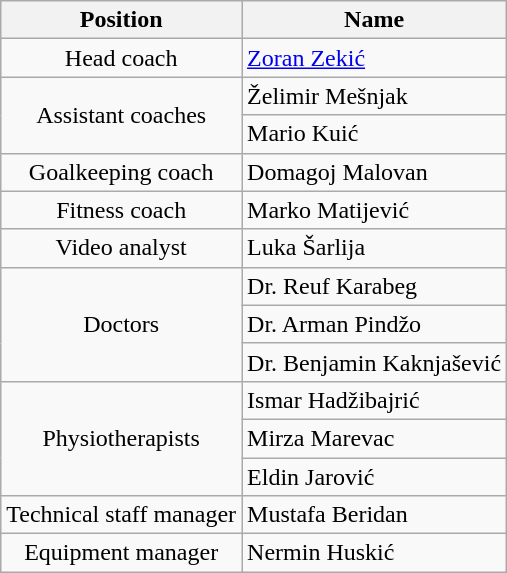<table class="wikitable sortable">
<tr>
<th>Position</th>
<th>Name</th>
</tr>
<tr>
<td align=center>Head coach</td>
<td> <a href='#'>Zoran Zekić</a></td>
</tr>
<tr>
<td rowspan=2 align=center>Assistant coaches</td>
<td> Želimir Mešnjak</td>
</tr>
<tr>
<td> Mario Kuić</td>
</tr>
<tr>
<td align=center>Goalkeeping coach</td>
<td> Domagoj Malovan</td>
</tr>
<tr>
<td align=center>Fitness coach</td>
<td> Marko Matijević</td>
</tr>
<tr>
<td align=center>Video analyst</td>
<td> Luka Šarlija</td>
</tr>
<tr>
<td rowspan=3 align=center>Doctors</td>
<td> Dr. Reuf Karabeg</td>
</tr>
<tr>
<td> Dr. Arman Pindžo</td>
</tr>
<tr>
<td> Dr. Benjamin Kaknjašević</td>
</tr>
<tr>
<td rowspan=3 align=center>Physiotherapists</td>
<td> Ismar Hadžibajrić</td>
</tr>
<tr>
<td> Mirza Marevac</td>
</tr>
<tr>
<td> Eldin Jarović</td>
</tr>
<tr>
<td align=center>Technical staff manager</td>
<td> Mustafa Beridan</td>
</tr>
<tr>
<td align=center>Equipment manager</td>
<td> Nermin Huskić</td>
</tr>
</table>
